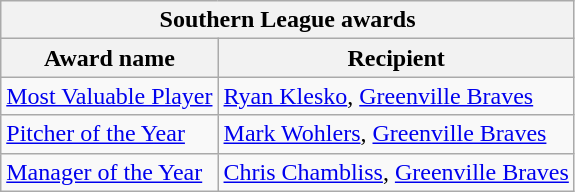<table class="wikitable">
<tr>
<th colspan="2">Southern League awards</th>
</tr>
<tr>
<th>Award name</th>
<th>Recipient</th>
</tr>
<tr>
<td><a href='#'>Most Valuable Player</a></td>
<td><a href='#'>Ryan Klesko</a>, <a href='#'>Greenville Braves</a></td>
</tr>
<tr>
<td><a href='#'>Pitcher of the Year</a></td>
<td><a href='#'>Mark Wohlers</a>, <a href='#'>Greenville Braves</a></td>
</tr>
<tr>
<td><a href='#'>Manager of the Year</a></td>
<td><a href='#'>Chris Chambliss</a>, <a href='#'>Greenville Braves</a></td>
</tr>
</table>
